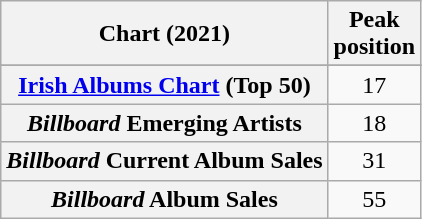<table class="wikitable sortable plainrowheaders" style="text-align:center">
<tr>
<th scope="col">Chart (2021)</th>
<th scope="col">Peak<br>position</th>
</tr>
<tr>
</tr>
<tr>
</tr>
<tr>
</tr>
<tr>
</tr>
<tr>
<th scope="row"><a href='#'>Irish Albums Chart</a> (Top 50)</th>
<td style="text-align:center;">17</td>
</tr>
<tr>
<th scope="row"><em>Billboard</em> Emerging Artists</th>
<td style="text-align:center;">18</td>
</tr>
<tr>
<th scope="row"><em>Billboard</em> Current Album Sales</th>
<td style="text-align:center;">31</td>
</tr>
<tr>
<th scope="row"><em>Billboard</em> Album Sales</th>
<td style="text-align:center;">55</td>
</tr>
</table>
